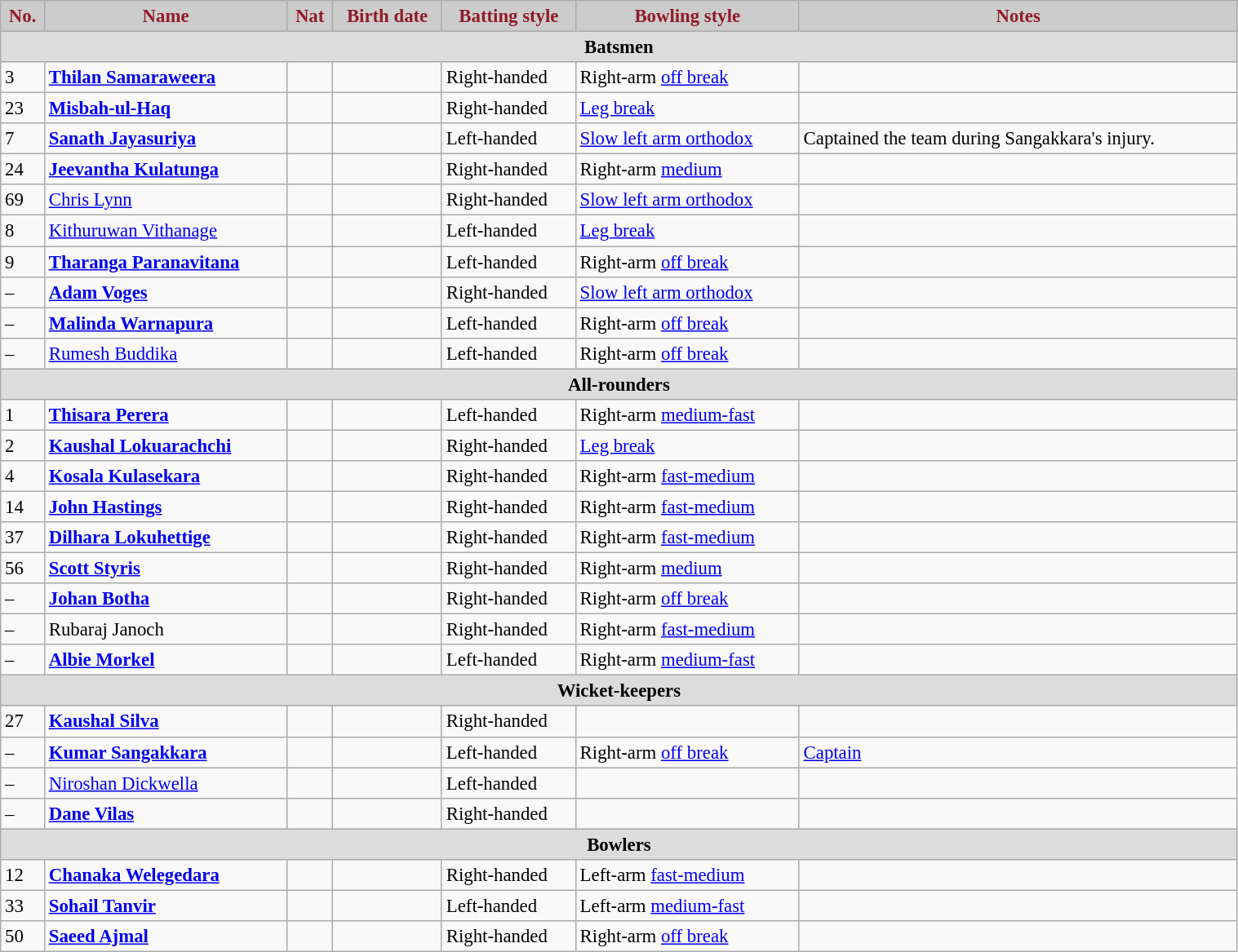<table class="wikitable" style="font-size:95%;" width="80%">
<tr style="color:#911B27">
<th style="background:#CCCCCC">No.</th>
<th style="background:#CCCCCC">Name</th>
<th style="background:#CCCCCC">Nat</th>
<th style="background:#CCCCCC">Birth date</th>
<th style="background:#CCCCCC">Batting style</th>
<th style="background:#CCCCCC">Bowling style</th>
<th style="background:#CCCCCC">Notes</th>
</tr>
<tr>
<th colspan="7" style="background: #DCDCDC" align=right>Batsmen</th>
</tr>
<tr>
<td>3</td>
<td><strong><a href='#'>Thilan Samaraweera</a></strong></td>
<td style="text-align:center"></td>
<td></td>
<td>Right-handed</td>
<td>Right-arm <a href='#'>off break</a></td>
<td></td>
</tr>
<tr>
<td>23</td>
<td><strong><a href='#'>Misbah-ul-Haq</a></strong></td>
<td style="text-align:center"></td>
<td></td>
<td>Right-handed</td>
<td><a href='#'>Leg break</a></td>
<td></td>
</tr>
<tr>
<td>7</td>
<td><strong><a href='#'>Sanath Jayasuriya</a></strong></td>
<td style="text-align:center"></td>
<td></td>
<td>Left-handed</td>
<td><a href='#'>Slow left arm orthodox</a></td>
<td>Captained the team during Sangakkara's injury.</td>
</tr>
<tr>
<td>24</td>
<td><strong><a href='#'>Jeevantha Kulatunga</a></strong></td>
<td style="text-align:center"></td>
<td></td>
<td>Right-handed</td>
<td>Right-arm <a href='#'>medium</a></td>
</tr>
<tr>
<td>69</td>
<td><a href='#'>Chris Lynn</a></td>
<td style="text-align:center"></td>
<td></td>
<td>Right-handed</td>
<td><a href='#'>Slow left arm orthodox</a></td>
<td></td>
</tr>
<tr>
<td>8</td>
<td><a href='#'>Kithuruwan Vithanage</a></td>
<td style="text-align:center"></td>
<td></td>
<td>Left-handed</td>
<td><a href='#'>Leg break</a></td>
<td></td>
</tr>
<tr>
<td>9</td>
<td><strong><a href='#'>Tharanga Paranavitana</a></strong></td>
<td style="text-align:center"></td>
<td></td>
<td>Left-handed</td>
<td>Right-arm <a href='#'>off break</a></td>
<td></td>
</tr>
<tr>
<td>–</td>
<td><strong><a href='#'>Adam Voges</a></strong></td>
<td style="text-align:center"></td>
<td></td>
<td>Right-handed</td>
<td><a href='#'>Slow left arm orthodox</a></td>
<td></td>
</tr>
<tr>
<td>–</td>
<td><strong><a href='#'>Malinda Warnapura</a></strong></td>
<td style="text-align:center"></td>
<td></td>
<td>Left-handed</td>
<td>Right-arm <a href='#'>off break</a></td>
<td></td>
</tr>
<tr>
<td>–</td>
<td><a href='#'>Rumesh Buddika</a></td>
<td style="text-align:center"></td>
<td></td>
<td>Left-handed</td>
<td>Right-arm <a href='#'>off break</a></td>
<td></td>
</tr>
<tr>
<th colspan="7" style="background: #DCDCDC" align=right>All-rounders</th>
</tr>
<tr>
<td>1</td>
<td><strong><a href='#'>Thisara Perera</a></strong></td>
<td style="text-align:center"></td>
<td></td>
<td>Left-handed</td>
<td>Right-arm <a href='#'>medium-fast</a></td>
<td></td>
</tr>
<tr>
<td>2</td>
<td><strong><a href='#'>Kaushal Lokuarachchi</a></strong></td>
<td style="text-align:center"></td>
<td></td>
<td>Right-handed</td>
<td><a href='#'>Leg break</a></td>
<td></td>
</tr>
<tr>
<td>4</td>
<td><strong><a href='#'>Kosala Kulasekara</a></strong></td>
<td style="text-align:center"></td>
<td></td>
<td>Right-handed</td>
<td>Right-arm <a href='#'>fast-medium</a></td>
<td></td>
</tr>
<tr>
<td>14</td>
<td><strong><a href='#'>John Hastings</a></strong></td>
<td style="text-align:center"></td>
<td></td>
<td>Right-handed</td>
<td>Right-arm <a href='#'>fast-medium</a></td>
<td></td>
</tr>
<tr>
<td>37</td>
<td><strong><a href='#'>Dilhara Lokuhettige</a></strong></td>
<td style="text-align:center"></td>
<td></td>
<td>Right-handed</td>
<td>Right-arm <a href='#'>fast-medium</a></td>
<td></td>
</tr>
<tr>
<td>56</td>
<td><strong><a href='#'>Scott Styris</a></strong></td>
<td style="text-align:center"></td>
<td></td>
<td>Right-handed</td>
<td>Right-arm <a href='#'>medium</a></td>
<td></td>
</tr>
<tr>
<td>–</td>
<td><strong><a href='#'>Johan Botha</a></strong></td>
<td style="text-align:center"></td>
<td></td>
<td>Right-handed</td>
<td>Right-arm <a href='#'>off break</a></td>
<td></td>
</tr>
<tr>
<td>–</td>
<td>Rubaraj Janoch</td>
<td style="text-align:center"></td>
<td></td>
<td>Right-handed</td>
<td>Right-arm <a href='#'>fast-medium</a></td>
<td></td>
</tr>
<tr>
<td>–</td>
<td><strong><a href='#'>Albie Morkel</a></strong></td>
<td style="text-align:center"></td>
<td></td>
<td>Left-handed</td>
<td>Right-arm <a href='#'>medium-fast</a></td>
<td></td>
</tr>
<tr>
<th colspan="7" style="background: #DCDCDC" align=right>Wicket-keepers</th>
</tr>
<tr>
<td>27</td>
<td><strong><a href='#'>Kaushal Silva</a></strong></td>
<td style="text-align:center"></td>
<td></td>
<td>Right-handed</td>
<td></td>
<td></td>
</tr>
<tr>
<td>–</td>
<td><strong><a href='#'>Kumar Sangakkara</a></strong></td>
<td style="text-align:center"></td>
<td></td>
<td>Left-handed</td>
<td>Right-arm <a href='#'>off break</a></td>
<td><a href='#'>Captain</a></td>
</tr>
<tr>
<td>–</td>
<td><a href='#'>Niroshan Dickwella</a></td>
<td style="text-align:center"></td>
<td></td>
<td>Left-handed</td>
<td></td>
<td></td>
</tr>
<tr>
<td>–</td>
<td><strong><a href='#'>Dane Vilas</a></strong></td>
<td style="text-align:center"></td>
<td></td>
<td>Right-handed</td>
<td></td>
<td></td>
</tr>
<tr>
<th colspan="7" style="background: #DCDCDC" align=right>Bowlers</th>
</tr>
<tr>
<td>12</td>
<td><strong><a href='#'>Chanaka Welegedara</a></strong></td>
<td style="text-align:center"></td>
<td></td>
<td>Right-handed</td>
<td>Left-arm <a href='#'>fast-medium</a></td>
<td></td>
</tr>
<tr>
<td>33</td>
<td><strong><a href='#'>Sohail Tanvir</a></strong></td>
<td style="text-align:center"></td>
<td></td>
<td>Left-handed</td>
<td>Left-arm <a href='#'>medium-fast</a></td>
<td></td>
</tr>
<tr>
<td>50</td>
<td><strong><a href='#'>Saeed Ajmal</a></strong></td>
<td style="text-align:center"></td>
<td></td>
<td>Right-handed</td>
<td>Right-arm <a href='#'>off break</a></td>
<td></td>
</tr>
</table>
